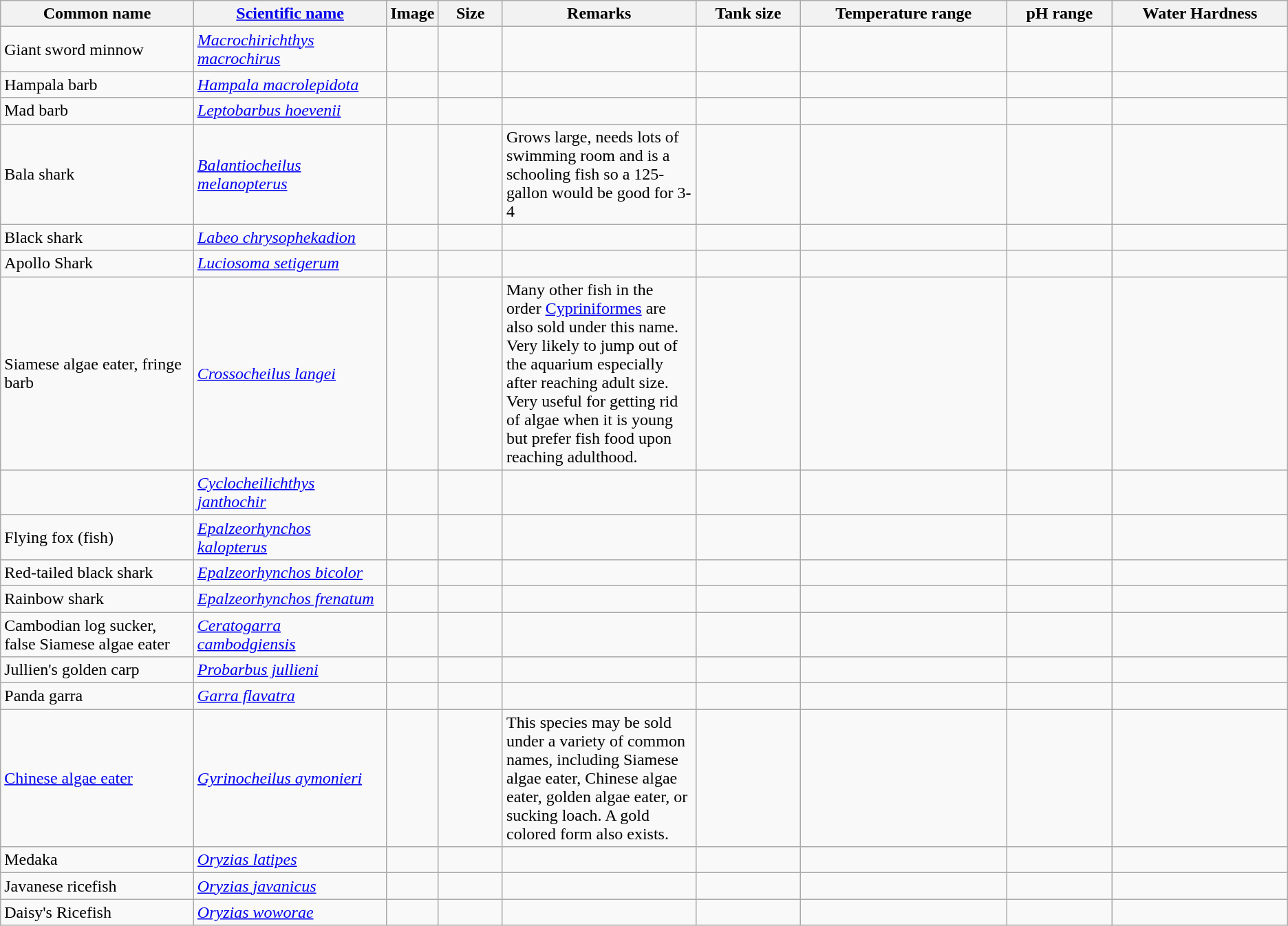<table class="wikitable sortable">
<tr>
<th width="15%">Common name</th>
<th width="15%"><a href='#'>Scientific name</a></th>
<th width="1%">Image</th>
<th width="5%">Size</th>
<th width="15%">Remarks</th>
<th>Tank size</th>
<th class="unsortable">Temperature range</th>
<th class="unsortable">pH range</th>
<th>Water Hardness</th>
</tr>
<tr>
<td>Giant sword minnow</td>
<td><em><a href='#'>Macrochirichthys macrochirus</a></em></td>
<td align="center"></td>
<td align="center"></td>
<td></td>
<td></td>
<td></td>
<td></td>
<td></td>
</tr>
<tr>
<td>Hampala barb</td>
<td><em><a href='#'>Hampala macrolepidota</a></em></td>
<td align="center"></td>
<td align="center"></td>
<td></td>
<td></td>
<td></td>
<td></td>
<td></td>
</tr>
<tr>
<td>Mad barb</td>
<td><em><a href='#'>Leptobarbus hoevenii</a></em></td>
<td align="center"></td>
<td align="center"></td>
<td></td>
<td></td>
<td></td>
<td></td>
<td></td>
</tr>
<tr>
<td>Bala shark</td>
<td><em><a href='#'>Balantiocheilus melanopterus</a></em></td>
<td align="center"></td>
<td align="center"></td>
<td>Grows large, needs lots of swimming room and is a schooling fish so a 125-gallon would be good for 3-4</td>
<td></td>
<td></td>
<td></td>
<td></td>
</tr>
<tr>
<td>Black shark</td>
<td><em><a href='#'>Labeo chrysophekadion</a></em></td>
<td align="center"></td>
<td align="center"></td>
<td></td>
<td></td>
<td></td>
<td></td>
<td></td>
</tr>
<tr>
<td>Apollo Shark</td>
<td><em><a href='#'>Luciosoma setigerum</a></em></td>
<td align="center"></td>
<td align="center"></td>
<td></td>
<td></td>
<td></td>
<td></td>
<td></td>
</tr>
<tr>
<td>Siamese algae eater, fringe barb</td>
<td><em><a href='#'>Crossocheilus langei</a></em></td>
<td align="center"></td>
<td align="center"></td>
<td>Many other fish in the order <a href='#'>Cypriniformes</a> are also sold under this name. Very likely to jump out of the aquarium especially after reaching adult size. Very useful for getting rid of algae when it is young but prefer fish food upon reaching adulthood.</td>
<td></td>
<td></td>
<td></td>
<td></td>
</tr>
<tr>
<td></td>
<td><em><a href='#'>Cyclocheilichthys janthochir</a></em></td>
<td align="center"></td>
<td align="center"></td>
<td></td>
<td></td>
<td></td>
<td></td>
<td></td>
</tr>
<tr>
<td>Flying fox (fish)</td>
<td><em><a href='#'>Epalzeorhynchos kalopterus</a></em></td>
<td align="center"></td>
<td align="center"></td>
<td></td>
<td></td>
<td></td>
<td></td>
<td></td>
</tr>
<tr>
<td>Red-tailed black shark</td>
<td><em><a href='#'>Epalzeorhynchos bicolor</a></em></td>
<td align="center"></td>
<td align="center"></td>
<td></td>
<td></td>
<td></td>
<td></td>
<td></td>
</tr>
<tr>
<td>Rainbow shark</td>
<td><em><a href='#'>Epalzeorhynchos frenatum</a></em></td>
<td align="center"></td>
<td align="center"></td>
<td></td>
<td></td>
<td></td>
<td></td>
<td></td>
</tr>
<tr>
<td>Cambodian log sucker, false Siamese algae eater</td>
<td><em><a href='#'>Ceratogarra cambodgiensis</a></em></td>
<td align="center"></td>
<td align="center"></td>
<td></td>
<td></td>
<td></td>
<td></td>
<td></td>
</tr>
<tr>
<td>Jullien's golden carp</td>
<td><em><a href='#'>Probarbus jullieni</a></em></td>
<td align="center"></td>
<td align="center"></td>
<td></td>
<td></td>
<td></td>
<td></td>
<td></td>
</tr>
<tr>
<td>Panda garra</td>
<td><em><a href='#'>Garra flavatra</a></em></td>
<td align="center"></td>
<td align="center"></td>
<td></td>
<td></td>
<td></td>
<td></td>
<td></td>
</tr>
<tr>
<td><a href='#'>Chinese algae eater</a></td>
<td><em><a href='#'>Gyrinocheilus aymonieri</a></em></td>
<td align="center"></td>
<td align="center"></td>
<td>This species may be sold under a variety of common names, including Siamese algae eater, Chinese algae eater, golden algae eater, or sucking loach. A gold colored form also exists.</td>
<td></td>
<td></td>
<td></td>
<td></td>
</tr>
<tr>
<td>Medaka</td>
<td><em><a href='#'>Oryzias latipes</a></em></td>
<td align="center"></td>
<td align="center"></td>
<td></td>
<td></td>
<td></td>
<td></td>
<td></td>
</tr>
<tr>
<td>Javanese ricefish</td>
<td><em><a href='#'>Oryzias javanicus</a></em></td>
<td align="center"></td>
<td align="center"></td>
<td></td>
<td></td>
<td></td>
<td></td>
<td></td>
</tr>
<tr>
<td>Daisy's Ricefish</td>
<td><em><a href='#'>Oryzias woworae</a></em></td>
<td align="center"></td>
<td align="center"></td>
<td></td>
<td></td>
<td></td>
<td></td>
<td></td>
</tr>
</table>
